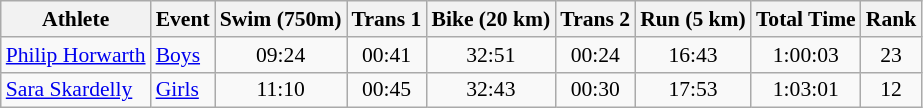<table class="wikitable" style="font-size:90%;">
<tr>
<th>Athlete</th>
<th>Event</th>
<th>Swim (750m)</th>
<th>Trans 1</th>
<th>Bike (20 km)</th>
<th>Trans 2</th>
<th>Run (5 km)</th>
<th>Total Time</th>
<th>Rank</th>
</tr>
<tr align=center>
<td align=left><a href='#'>Philip Horwarth</a></td>
<td align=left><a href='#'>Boys</a></td>
<td>09:24</td>
<td>00:41</td>
<td>32:51</td>
<td>00:24</td>
<td>16:43</td>
<td>1:00:03</td>
<td>23</td>
</tr>
<tr align=center>
<td align=left><a href='#'>Sara Skardelly</a></td>
<td align=left><a href='#'>Girls</a></td>
<td>11:10</td>
<td>00:45</td>
<td>32:43</td>
<td>00:30</td>
<td>17:53</td>
<td>1:03:01</td>
<td>12</td>
</tr>
</table>
